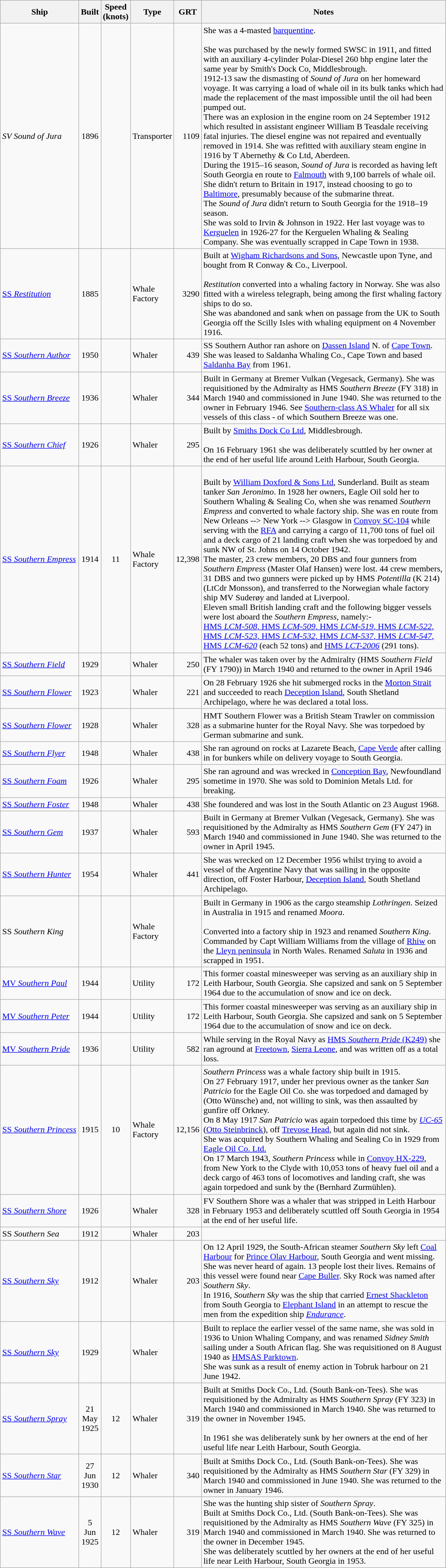<table class="wikitable sortable">
<tr>
<th scope="col" width="140px" text-align="left">Ship</th>
<th scope="col" width="30px"  text-align="center">Built</th>
<th scope="col" width="30px"  text-align="center">Speed (knots)</th>
<th scope="col" width="50px"  text-align="center">Type</th>
<th scope="col" width="30px"  text-align="center">GRT</th>
<th scope="col" width="450px" text-align="left" class="unsortable">Notes</th>
</tr>
<tr>
<td><em>SV Sound of Jura</em></td>
<td align="Center">1896</td>
<td align="Center"></td>
<td>Transporter</td>
<td align="Right">1109</td>
<td>She was a 4-masted <a href='#'>barquentine</a>.<br><br>She was purchased by the newly formed SWSC in 1911, and fitted with an auxiliary 4-cylinder Polar-Diesel 260 bhp engine later the same year by Smith's Dock Co, Middlesbrough.<br>
1912-13 saw the dismasting of <em>Sound of Jura</em> on her homeward voyage. It was carrying a load of whale oil in its bulk tanks which had made the replacement of the mast impossible until the oil had been pumped out.<br>

There was an explosion in the engine room on 24 September 1912 which resulted in assistant engineer William B Teasdale receiving fatal injuries. The diesel engine was not repaired and eventually removed in 1914. She was refitted with auxiliary steam engine in 1916 by T Abernethy & Co Ltd, Aberdeen.<br>
During the 1915–16 season, <em>Sound of Jura</em> is recorded as having left South Georgia en route to <a href='#'>Falmouth</a> with 9,100 barrels of whale oil.<br>
She didn't return to Britain in 1917, instead choosing to go to <a href='#'>Baltimore</a>, presumably because of the submarine threat.<br>
The <em>Sound of Jura</em> didn't return to South Georgia for the 1918–19 season.<br>
She was sold to Irvin & Johnson in 1922. Her last voyage was to <a href='#'>Kerguelen</a> in 1926-27 for the Kerguelen Whaling & Sealing Company. She was eventually scrapped in Cape Town in 1938.</td>
</tr>
<tr>
<td><a href='#'>SS <em>Restitution</em></a></td>
<td align="Center">1885</td>
<td></td>
<td>Whale Factory</td>
<td align="Right">3290</td>
<td>Built at <a href='#'>Wigham Richardsons and Sons</a>, Newcastle upon Tyne, and bought from R Conway & Co., Liverpool.<br><br><em>Restitution</em> converted into a whaling factory in Norway. She was also fitted with a wireless telegraph, being among the first whaling factory ships to do so.<br>
She was abandoned and sank when on passage from the UK to South Georgia off the Scilly Isles with whaling equipment on 4 November 1916.</td>
</tr>
<tr>
<td><a href='#'>SS <em>Southern Author</em></a></td>
<td align="Center">1950</td>
<td align="Center"></td>
<td>Whaler</td>
<td align="Right">439</td>
<td>SS Southern Author ran ashore on <a href='#'>Dassen Island</a>  N. of <a href='#'>Cape Town</a>. She was leased to Saldanha Whaling Co., Cape Town and based <a href='#'>Saldanha Bay</a> from 1961.</td>
</tr>
<tr>
<td><a href='#'>SS <em>Southern Breeze</em></a></td>
<td align="Center">1936</td>
<td align="Center"></td>
<td>Whaler</td>
<td align="Right">344</td>
<td>Built in Germany at Bremer Vulkan (Vegesack, Germany). She was requisitioned by the Admiralty as HMS <em>Southern Breeze</em> (FY 318) in March 1940 and commissioned in June 1940. She was returned to the owner in February 1946. See <a href='#'>Southern-class AS Whaler</a> for all six vessels of this class - of which Southern Breeze was one.</td>
</tr>
<tr>
<td><a href='#'>SS <em>Southern Chief</em></a></td>
<td align="Center">1926</td>
<td align="Center"></td>
<td>Whaler</td>
<td align="Right">295</td>
<td>Built by <a href='#'>Smiths Dock Co Ltd</a>, Middlesbrough.<br><br>On 16 February 1961 she was deliberately scuttled by her owner at the end of her useful life around Leith Harbour, South Georgia.</td>
</tr>
<tr>
<td><a href='#'>SS <em>Southern Empress</em></a></td>
<td align="Center">1914</td>
<td align="Center">11</td>
<td>Whale Factory</td>
<td align="Right">12,398</td>
<td><br>Built by <a href='#'>William Doxford & Sons Ltd</a>, Sunderland. Built as steam tanker <em>San Jeronimo</em>. In 1928 her owners, Eagle Oil sold her to Southern Whaling & Sealing Co, when she was renamed <em>Southern Empress</em> and converted to whale factory ship. She was en route from New Orleans --> New York --> Glasgow in <a href='#'>Convoy SC-104</a> while serving with the <a href='#'>RFA</a> and carrying a cargo of 11,700 tons of fuel oil and a deck cargo of 21 landing craft when she was torpedoed by  and sunk NW of St. Johns on 14 October 1942.<br>The master, 23 crew members, 20 DBS and four gunners from <em>Southern Empress</em> (Master Olaf Hansen) were lost. 44 crew members, 31 DBS and two gunners were picked up by HMS <em>Potentilla</em> (K 214) (LtCdr Monsson), and transferred to the Norwegian whale factory ship MV Suderøy and landed at Liverpool.<br>Eleven small British landing craft and the following bigger vessels were lost aboard the <em>Southern Empress</em>, namely:-<br><a href='#'>HMS <em>LCM-508</em>, HMS <em>LCM-509</em>, HMS <em>LCM-519</em>, HMS <em>LCM-522</em>, HMS <em>LCM-523</em>, HMS <em>LCM-532</em>, HMS <em>LCM-537</em>, HMS <em>LCM-547</em>, HMS <em>LCM-620</em></a> (each 52 tons) and <a href='#'>HMS <em>LCT-2006</em></a> (291 tons).</td>
</tr>
<tr>
<td><a href='#'>SS <em>Southern Field</em></a></td>
<td align="Center">1929</td>
<td align="Center"></td>
<td>Whaler</td>
<td align="Right">250</td>
<td>The  whaler was taken over by the Admiralty (HMS <em>Southern Field</em> (FY 1790)) in March 1940 and returned to the owner in April 1946</td>
</tr>
<tr>
<td><a href='#'>SS <em>Southern Flower</em></a></td>
<td align="Center">1923</td>
<td align="Center"></td>
<td>Whaler</td>
<td align="Right">221</td>
<td>On 28 February 1926 she hit submerged rocks in the <a href='#'>Morton Strait</a> and succeeded to reach <a href='#'>Deception Island</a>, South Shetland Archipelago, where he was declared a total loss.</td>
</tr>
<tr>
<td><a href='#'>SS <em>Southern Flower</em></a></td>
<td align="Center">1928</td>
<td align="Center"></td>
<td>Whaler</td>
<td align="Right">328</td>
<td>HMT Southern Flower was a British Steam Trawler on commission as a submarine hunter for the Royal Navy. She was torpedoed by German submarine  and sunk.</td>
</tr>
<tr>
<td><a href='#'>SS <em>Southern Flyer</em></a></td>
<td align="Center">1948</td>
<td align="Center"></td>
<td>Whaler</td>
<td align="Right">438</td>
<td>She ran aground on rocks at Lazarete Beach, <a href='#'>Cape Verde</a> after calling in for bunkers while on delivery voyage to South Georgia.</td>
</tr>
<tr>
<td><a href='#'>SS <em>Southern Foam</em></a></td>
<td align="Center">1926</td>
<td align="Center"></td>
<td>Whaler</td>
<td align="Right">295</td>
<td>She ran aground and was wrecked in <a href='#'>Conception Bay</a>, Newfoundland sometime in 1970. She was sold to Dominion Metals Ltd. for breaking.</td>
</tr>
<tr>
<td><a href='#'>SS <em>Southern Foster</em></a></td>
<td align="Center">1948</td>
<td align="Center"></td>
<td>Whaler</td>
<td align="Right">438</td>
<td>She foundered and was lost in the South Atlantic on 23 August 1968.</td>
</tr>
<tr>
<td><a href='#'>SS <em>Southern Gem</em></a></td>
<td align="Center">1937</td>
<td align="Center"></td>
<td>Whaler</td>
<td align="Right">593</td>
<td>Built in Germany at Bremer Vulkan (Vegesack, Germany). She was requisitioned by the Admiralty as HMS <em>Southern Gem</em> (FY 247) in March 1940 and commissioned in June 1940. She was returned to the owner in April 1945.</td>
</tr>
<tr>
<td><a href='#'>SS <em>Southern Hunter</em></a></td>
<td align="Center">1954</td>
<td align="Center"></td>
<td>Whaler</td>
<td align="Right">441</td>
<td>She was wrecked on 12 December 1956 whilst trying to avoid a vessel of the Argentine Navy that was sailing in the opposite direction, off Foster Harbour, <a href='#'>Deception Island</a>, South Shetland Archipelago.</td>
</tr>
<tr>
<td>SS <em>Southern King</em></td>
<td></td>
<td></td>
<td>Whale Factory</td>
<td></td>
<td>Built in Germany in 1906 as the cargo steamship <em>Lothringen</em>. Seized in Australia in 1915 and renamed <em>Moora</em>.<br><br>Converted into a factory ship in 1923 and renamed <em>Southern King</em>. Commanded by Capt William Williams from the village of <a href='#'>Rhiw</a> on the <a href='#'>Lleyn peninsula</a> in North Wales. Renamed <em>Saluta</em> in 1936 and scrapped in 1951.</td>
</tr>
<tr>
<td><a href='#'>MV <em>Southern Paul</em></a></td>
<td align="Center">1944</td>
<td align="Center"></td>
<td>Utility</td>
<td align="Right">172</td>
<td>This former coastal minesweeper was serving as an auxiliary ship in Leith Harbour, South Georgia. She capsized and sank on 5 September 1964 due to the accumulation of snow and ice on deck.</td>
</tr>
<tr>
<td><a href='#'>MV <em>Southern Peter</em></a></td>
<td align="Center">1944</td>
<td align="Center"></td>
<td>Utility</td>
<td align="Right">172</td>
<td>This former coastal minesweeper was serving as an auxiliary ship in Leith Harbour, South Georgia. She capsized and sank on 5 September 1964 due to the accumulation of snow and ice on deck.</td>
</tr>
<tr>
<td><a href='#'>MV <em>Southern Pride</em></a></td>
<td align="Center">1936</td>
<td align="Center"></td>
<td>Utility</td>
<td align="Right">582</td>
<td>While serving in the Royal Navy as <a href='#'>HMS <em>Southern Pride</em> (K249)</a> she ran aground at <a href='#'>Freetown</a>, <a href='#'>Sierra Leone</a>, and was written off as a total loss.</td>
</tr>
<tr>
<td><a href='#'>SS <em>Southern Princess</em></a></td>
<td align="Center">1915</td>
<td align="Center">10</td>
<td>Whale Factory</td>
<td align="Right">12,156</td>
<td><em>Southern Princess</em> was a whale factory ship built in 1915.<br>On 27 February 1917, under her previous owner as the tanker <em>San Patricio</em> for the Eagle Oil Co. she was torpedoed and damaged by  (Otto Wünsche) and, not willing to sink, was then assaulted by gunfire off Orkney.<br>On 8 May 1917 <em>San Patricio</em> was again torpedoed this time by <a href='#'><em>UC-65</em></a> (<a href='#'>Otto Steinbrinck</a>), off <a href='#'>Trevose Head</a>, but again did not sink.<br>She was acquired by Southern Whaling and Sealing Co in 1929 from <a href='#'>Eagle Oil Co. Ltd.</a><br>On 17 March 1943, <em>Southern Princess</em> while in <a href='#'>Convoy HX-229</a>, from New York to the Clyde with 10,053 tons of heavy fuel oil and a deck cargo of 463 tons of locomotives and landing craft, she was again torpedoed and sunk by the  (Bernhard Zurmühlen).</td>
</tr>
<tr>
<td><a href='#'>SS <em>Southern Shore</em></a></td>
<td align="Center">1926</td>
<td align="Center"></td>
<td>Whaler</td>
<td align="Right">328</td>
<td>FV Southern Shore was a whaler that was stripped in Leith Harbour in February 1953 and deliberately scuttled off South Georgia in 1954 at the end of her useful life.</td>
</tr>
<tr>
<td>SS <em>Southern Sea</em></td>
<td align="Center">1912</td>
<td align="Center"></td>
<td>Whaler</td>
<td align="Right">203</td>
<td></td>
</tr>
<tr>
<td><a href='#'>SS <em>Southern Sky</em></a></td>
<td align="Center">1912</td>
<td align="Center"></td>
<td>Whaler</td>
<td align="Right">203</td>
<td>On 12 April 1929, the South-African steamer <em>Southern Sky</em> left <a href='#'>Coal Harbour</a> for <a href='#'>Prince Olav Harbour</a>, South Georgia and went missing. She was never heard of again. 13 people lost their lives. Remains of this vessel were found near <a href='#'>Cape Buller</a>. Sky Rock was named after <em>Southern Sky</em>.<br>In 1916, <em>Southern Sky</em> was the ship that carried <a href='#'>Ernest Shackleton</a> from South Georgia to <a href='#'>Elephant Island</a> in an attempt to rescue the men from the expedition ship <em><a href='#'>Endurance</a></em>.</td>
</tr>
<tr>
<td><a href='#'>SS <em>Southern Sky</em></a></td>
<td align="Center">1929</td>
<td align="Center"></td>
<td>Whaler</td>
<td></td>
<td>Built to replace the earlier vessel of the same name, she was sold in 1936 to Union Whaling Company, and was renamed <em>Sidney Smith</em> sailing under a South African flag. She was requisitioned on 8 August 1940 as <a href='#'>HMSAS Parktown</a>.<br>She was sunk as a result of enemy action in Tobruk harbour on 21 June 1942.</td>
</tr>
<tr>
<td><a href='#'>SS <em>Southern Spray</em></a></td>
<td align="Center">21 May 1925</td>
<td align="Center">12</td>
<td>Whaler</td>
<td align="Right">319</td>
<td>Built at Smiths Dock Co., Ltd. (South Bank-on-Tees). She was requisitioned by the Admiralty as HMS <em>Southern Spray</em> (FY 323) in March 1940 and commissioned in March 1940. She was returned to the owner in November 1945.<br><br>In 1961 she was deliberately sunk by her owners at the end of her useful life near Leith Harbour, South Georgia.</td>
</tr>
<tr>
<td><a href='#'>SS <em>Southern Star</em></a></td>
<td align="Center">27 Jun 1930</td>
<td align="Center">12</td>
<td>Whaler</td>
<td align="Right">340</td>
<td>Built at Smiths Dock Co., Ltd. (South Bank-on-Tees). She was requisitioned by the Admiralty as HMS <em>Southern Star</em> (FY 329) in March 1940 and commissioned in June 1940. She was returned to the owner in January 1946.</td>
</tr>
<tr>
<td><a href='#'>SS <em>Southern Wave</em></a></td>
<td align="Center">5 Jun 1925</td>
<td align="Center">12</td>
<td>Whaler</td>
<td align="Right">319</td>
<td>She was the hunting ship sister of <em>Southern Spray</em>.<br>Built at Smiths Dock Co., Ltd. (South Bank-on-Tees). She was requisitioned by the Admiralty as HMS <em>Southern Wave</em> (FY 325) in March 1940 and commissioned in March 1940. She was returned to the owner in December 1945.<br>She was deliberately scuttled by her owners at the end of her useful life near Leith Harbour, South Georgia in 1953.</td>
</tr>
</table>
